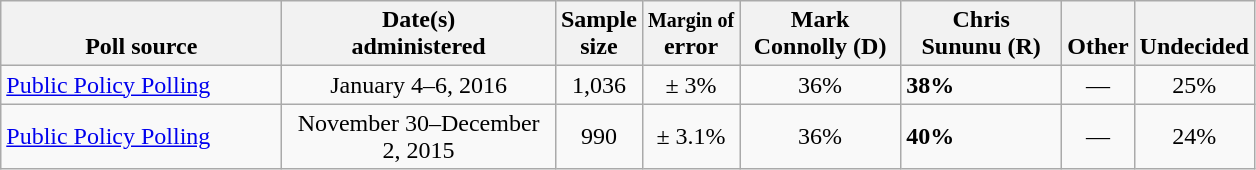<table class="wikitable">
<tr valign= bottom>
<th style="width:180px;">Poll source</th>
<th style="width:175px;">Date(s)<br>administered</th>
<th class=small>Sample<br>size</th>
<th><small>Margin of</small><br>error</th>
<th style="width:100px;">Mark<br>Connolly (D)</th>
<th style="width:100px;">Chris<br>Sununu (R)</th>
<th>Other</th>
<th>Undecided</th>
</tr>
<tr>
<td><a href='#'>Public Policy Polling</a></td>
<td align=center>January 4–6, 2016</td>
<td align=center>1,036</td>
<td align=center>± 3%</td>
<td align=center>36%</td>
<td><strong>38%</strong></td>
<td align=center>—</td>
<td align=center>25%</td>
</tr>
<tr>
<td><a href='#'>Public Policy Polling</a></td>
<td align=center>November 30–December 2, 2015</td>
<td align=center>990</td>
<td align=center>± 3.1%</td>
<td align=center>36%</td>
<td><strong>40%</strong></td>
<td align=center>—</td>
<td align=center>24%</td>
</tr>
</table>
